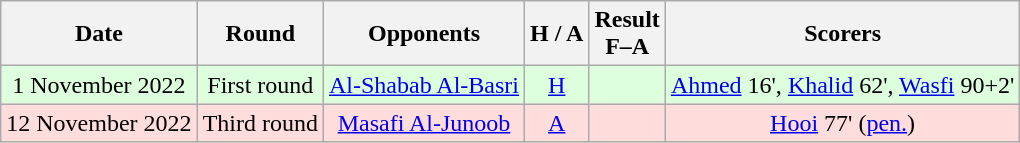<table class="wikitable" style="text-align:center">
<tr>
<th>Date</th>
<th>Round</th>
<th>Opponents</th>
<th>H / A</th>
<th>Result<br>F–A</th>
<th>Scorers</th>
</tr>
<tr bgcolor="#ddffdd">
<td>1 November 2022</td>
<td>First round</td>
<td><a href='#'>Al-Shabab Al-Basri</a></td>
<td><a href='#'>H</a></td>
<td></td>
<td><a href='#'>Ahmed</a> 16', <a href='#'>Khalid</a> 62', <a href='#'>Wasfi</a> 90+2'</td>
</tr>
<tr bgcolor="#ffdddd">
<td>12 November 2022</td>
<td>Third round</td>
<td><a href='#'>Masafi Al-Junoob</a></td>
<td><a href='#'>A</a></td>
<td></td>
<td><a href='#'>Hooi</a> 77' (<a href='#'>pen.</a>)</td>
</tr>
</table>
